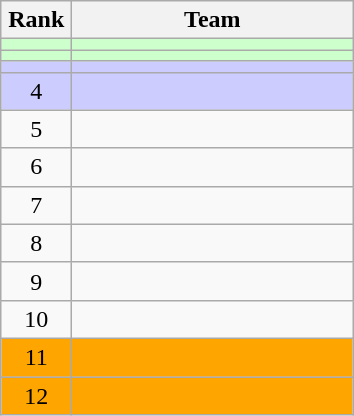<table class="wikitable" style="text-align: center;">
<tr>
<th width=40>Rank</th>
<th width=180>Team</th>
</tr>
<tr bgcolor=ccffcc>
<td></td>
<td align=left></td>
</tr>
<tr bgcolor=ccffcc>
<td></td>
<td align=left></td>
</tr>
<tr bgcolor=ccccff>
<td></td>
<td align=left></td>
</tr>
<tr bgcolor=ccccff>
<td>4</td>
<td align=left></td>
</tr>
<tr>
<td>5</td>
<td align=left></td>
</tr>
<tr>
<td>6</td>
<td align=left></td>
</tr>
<tr>
<td>7</td>
<td align=left></td>
</tr>
<tr>
<td>8</td>
<td align=left></td>
</tr>
<tr>
<td>9</td>
<td align=left></td>
</tr>
<tr>
<td>10</td>
<td align=left></td>
</tr>
<tr bgcolor=FFA500>
<td>11</td>
<td align=left></td>
</tr>
<tr bgcolor=FFA500>
<td>12</td>
<td align=left></td>
</tr>
</table>
